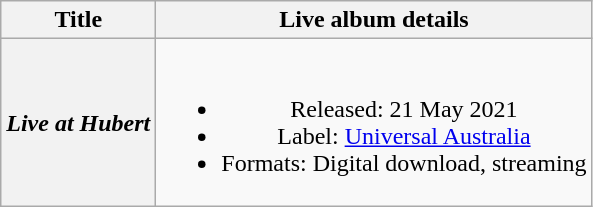<table class="wikitable plainrowheaders" style="text-align:center">
<tr>
<th>Title</th>
<th>Live album details</th>
</tr>
<tr>
<th scope="row"><em>Live at Hubert</em></th>
<td><br><ul><li>Released: 21 May 2021</li><li>Label: <a href='#'>Universal Australia</a></li><li>Formats: Digital download, streaming</li></ul></td>
</tr>
</table>
